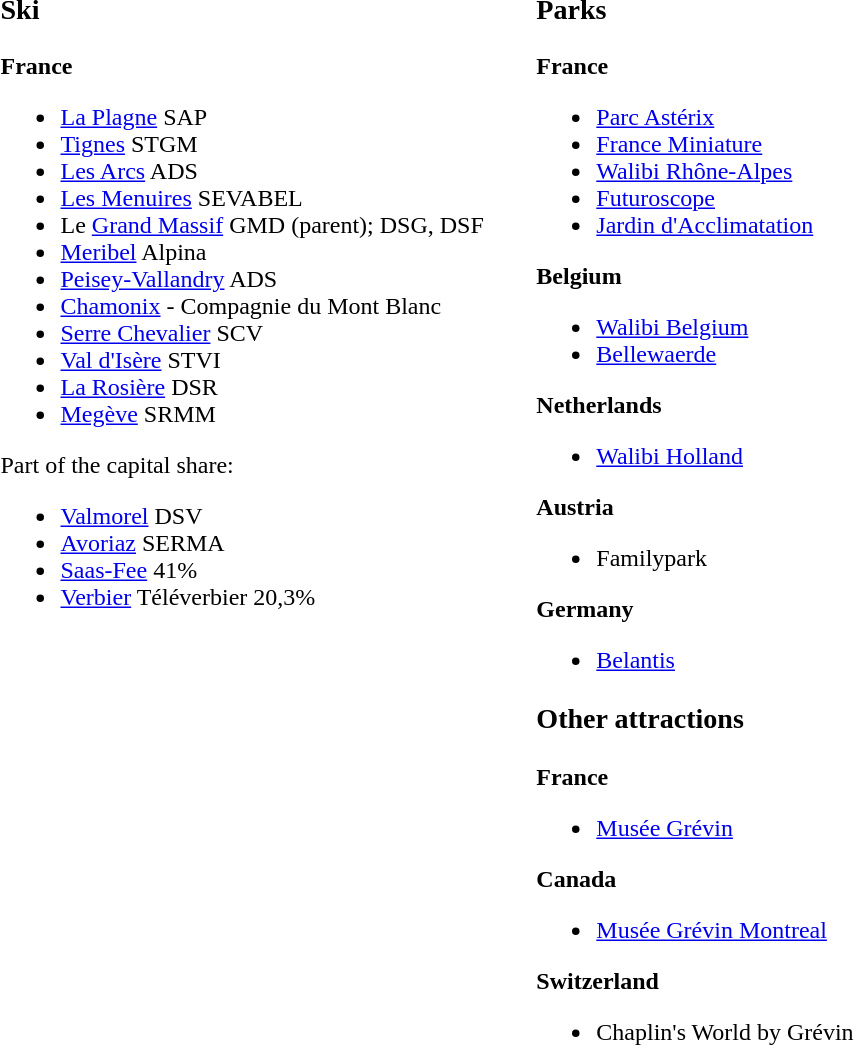<table>
<tr>
<td style="vertical-align:top;padding-right:2em;"><br><h3>Ski</h3><strong>France</strong><ul><li><a href='#'>La Plagne</a> SAP</li><li><a href='#'>Tignes</a> STGM</li><li><a href='#'>Les Arcs</a> ADS</li><li><a href='#'>Les Menuires</a> SEVABEL</li><li>Le <a href='#'>Grand Massif</a> GMD (parent); DSG, DSF</li><li><a href='#'>Meribel</a> Alpina</li><li><a href='#'>Peisey-Vallandry</a> ADS</li><li><a href='#'>Chamonix</a> - Compagnie du Mont Blanc</li><li><a href='#'>Serre Chevalier</a> SCV</li><li><a href='#'>Val d'Isère</a> STVI</li><li><a href='#'>La Rosière</a> DSR</li><li><a href='#'>Megève</a> SRMM</li></ul>Part of the capital share:<ul><li><a href='#'>Valmorel</a> DSV</li><li><a href='#'>Avoriaz</a> SERMA</li><li><a href='#'>Saas-Fee</a> 41%</li><li><a href='#'>Verbier</a> Téléverbier 20,3%</li></ul></td>
<td style="vertical-align:top;padding-right:2em;"><br><h3>Parks</h3><strong>France</strong><ul><li><a href='#'>Parc Astérix</a></li><li><a href='#'>France Miniature</a></li><li><a href='#'>Walibi Rhône-Alpes</a></li><li><a href='#'>Futuroscope</a></li><li><a href='#'>Jardin d'Acclimatation</a></li></ul><strong>Belgium</strong><ul><li><a href='#'>Walibi Belgium</a></li><li><a href='#'>Bellewaerde</a></li></ul><strong>Netherlands</strong><ul><li><a href='#'>Walibi Holland</a></li></ul><strong>Austria</strong><ul><li>Familypark</li></ul><strong>Germany</strong><ul><li><a href='#'>Belantis</a></li></ul><h3>Other attractions</h3><strong>France</strong><ul><li><a href='#'>Musée Grévin</a></li></ul><strong>Canada</strong><ul><li><a href='#'>Musée Grévin Montreal</a></li></ul><strong>Switzerland</strong><ul><li>Chaplin's World by Grévin</li></ul></td>
</tr>
</table>
